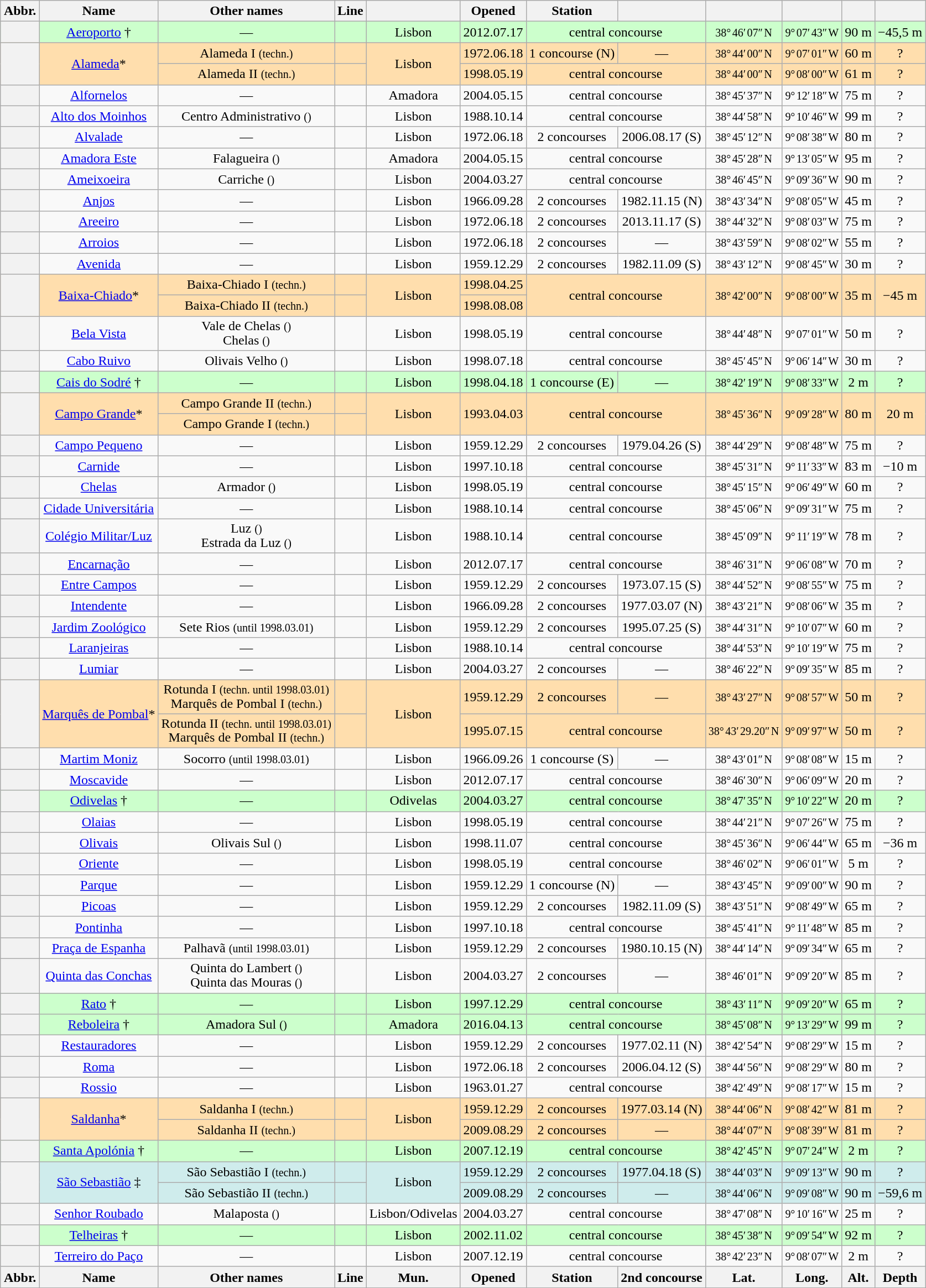<table class="sortable wikitable" style="margin: 0 auto; text-align:center; white-space:nowrap;">
<tr>
<th>Abbr.</th>
<th>Name</th>
<th>Other names</th>
<th>Line</th>
<th></th>
<th>Opened</th>
<th>Station</th>
<th></th>
<th></th>
<th></th>
<th></th>
<th></th>
</tr>
<tr bgcolor="#ccffcc">
<th> </th>
<td><a href='#'>Aeroporto</a> †</td>
<td>—</td>
<td></td>
<td>Lisbon</td>
<td>2012.07.17</td>
<td colspan="2">central concourse</td>
<td><small>38° 46′ 07″ N</small></td>
<td><small>9° 07′ 43″ W</small></td>
<td>90 m</td>
<td>−45,5 m</td>
</tr>
<tr bgcolor="#ffdead">
<th rowspan="2"> </th>
<td rowspan="2"><a href='#'>Alameda</a>*</td>
<td>Alameda I <small>(techn.)</small></td>
<td></td>
<td rowspan="2">Lisbon</td>
<td>1972.06.18</td>
<td>1 concourse (N)</td>
<td>—</td>
<td><small>38° 44′ 00″ N</small></td>
<td><small>9° 07′ 01″ W</small></td>
<td>60 m</td>
<td>?</td>
</tr>
<tr bgcolor="#ffdead">
<td>Alameda II <small>(techn.)</small></td>
<td></td>
<td>1998.05.19</td>
<td colspan="2">central concourse</td>
<td><small>38° 44′ 00″ N</small></td>
<td><small>9° 08′ 00″ W</small></td>
<td>61 m</td>
<td>?</td>
</tr>
<tr>
<th> </th>
<td><a href='#'>Alfornelos</a></td>
<td>—</td>
<td></td>
<td>Amadora</td>
<td>2004.05.15</td>
<td colspan="2">central concourse</td>
<td><small>38° 45′ 37″ N</small></td>
<td><small>9° 12′ 18″ W</small></td>
<td>75 m</td>
<td>?</td>
</tr>
<tr>
<th> </th>
<td><a href='#'>Alto dos Moinhos</a></td>
<td>Centro Administrativo <small>()</small></td>
<td></td>
<td>Lisbon</td>
<td>1988.10.14</td>
<td colspan="2">central concourse</td>
<td><small>38° 44′ 58″ N</small></td>
<td><small>9° 10′ 46″ W</small></td>
<td>99 m</td>
<td>?</td>
</tr>
<tr>
<th> </th>
<td><a href='#'>Alvalade</a></td>
<td>—</td>
<td></td>
<td>Lisbon</td>
<td>1972.06.18</td>
<td>2 concourses</td>
<td>2006.08.17 (S)</td>
<td><small>38° 45′ 12″ N</small></td>
<td><small>9° 08′ 38″ W</small></td>
<td>80 m</td>
<td>?</td>
</tr>
<tr>
<th> </th>
<td><a href='#'>Amadora Este</a></td>
<td>Falagueira <small>()</small></td>
<td></td>
<td>Amadora</td>
<td>2004.05.15</td>
<td colspan="2">central concourse</td>
<td><small>38° 45′ 28″ N</small></td>
<td><small>9° 13′ 05″ W</small></td>
<td>95 m</td>
<td>?</td>
</tr>
<tr>
<th> </th>
<td><a href='#'>Ameixoeira</a></td>
<td>Carriche <small>()</small></td>
<td></td>
<td>Lisbon</td>
<td>2004.03.27</td>
<td colspan="2">central concourse</td>
<td><small>38° 46′ 45″ N</small></td>
<td><small>9° 09′ 36″ W</small></td>
<td>90 m</td>
<td>?</td>
</tr>
<tr>
<th> </th>
<td><a href='#'>Anjos</a></td>
<td>—</td>
<td></td>
<td>Lisbon</td>
<td>1966.09.28</td>
<td>2 concourses</td>
<td>1982.11.15 (N)</td>
<td><small>38° 43′ 34″ N</small></td>
<td><small>9° 08′ 05″ W</small></td>
<td>45 m</td>
<td>?</td>
</tr>
<tr>
<th> </th>
<td><a href='#'>Areeiro</a></td>
<td>—</td>
<td></td>
<td>Lisbon</td>
<td>1972.06.18</td>
<td>2 concourses</td>
<td>2013.11.17 (S)</td>
<td><small>38° 44′ 32″ N</small></td>
<td><small>9° 08′ 03″ W</small></td>
<td>75 m</td>
<td>?</td>
</tr>
<tr>
<th> </th>
<td><a href='#'>Arroios</a></td>
<td>—</td>
<td></td>
<td>Lisbon</td>
<td>1972.06.18</td>
<td>2 concourses</td>
<td>—</td>
<td><small>38° 43′ 59″ N</small></td>
<td><small>9° 08′ 02″ W</small></td>
<td>55 m</td>
<td>?</td>
</tr>
<tr>
<th> </th>
<td><a href='#'>Avenida</a></td>
<td>—</td>
<td></td>
<td>Lisbon</td>
<td>1959.12.29</td>
<td>2 concourses</td>
<td>1982.11.09 (S)</td>
<td><small>38° 43′ 12″ N</small></td>
<td><small>9° 08′ 45″ W</small></td>
<td>30 m</td>
<td>?</td>
</tr>
<tr bgcolor="#ffdead">
<th rowspan="2"> </th>
<td rowspan="2"><a href='#'>Baixa-Chiado</a>*</td>
<td>Baixa-Chiado I <small>(techn.)</small></td>
<td></td>
<td rowspan="2">Lisbon</td>
<td>1998.04.25</td>
<td rowspan="2" colspan="2">central concourse</td>
<td rowspan="2"><small>38° 42′ 00″ N</small></td>
<td rowspan="2"><small>9° 08′ 00″ W</small></td>
<td rowspan="2">35 m</td>
<td rowspan="2">−45 m</td>
</tr>
<tr bgcolor="#ffdead">
<td>Baixa-Chiado II <small>(techn.)</small></td>
<td></td>
<td>1998.08.08</td>
</tr>
<tr>
<th> </th>
<td><a href='#'>Bela Vista</a></td>
<td style="line-height:100%;">Vale de Chelas <small>()</small><br>Chelas <small>()</small></td>
<td></td>
<td>Lisbon</td>
<td>1998.05.19</td>
<td colspan="2">central concourse</td>
<td><small>38° 44′ 48″ N</small></td>
<td><small>9° 07′ 01″ W</small></td>
<td>50 m</td>
<td>?</td>
</tr>
<tr>
<th> </th>
<td><a href='#'>Cabo Ruivo</a></td>
<td>Olivais Velho <small>()</small></td>
<td></td>
<td>Lisbon</td>
<td>1998.07.18</td>
<td colspan="2">central concourse</td>
<td><small>38° 45′ 45″ N</small></td>
<td><small>9° 06′ 14″ W</small></td>
<td>30 m</td>
<td>?</td>
</tr>
<tr bgcolor="#ccffcc">
<th>  </th>
<td><a href='#'>Cais do Sodré</a> †</td>
<td>—</td>
<td></td>
<td>Lisbon</td>
<td>1998.04.18</td>
<td>1 concourse (E)</td>
<td>—</td>
<td><small>38° 42′ 19″ N</small></td>
<td><small>9° 08′ 33″ W</small></td>
<td>2 m</td>
<td>?</td>
</tr>
<tr bgcolor="#ffdead">
<th rowspan="2"> </th>
<td rowspan="2"><a href='#'>Campo Grande</a>*</td>
<td>Campo Grande II <small>(techn.)</small></td>
<td></td>
<td rowspan="2">Lisbon</td>
<td rowspan="2">1993.04.03</td>
<td rowspan="2" colspan="2">central concourse</td>
<td rowspan="2"><small>38° 45′ 36″ N</small></td>
<td rowspan="2"><small>9° 09′ 28″ W</small></td>
<td rowspan="2">80 m</td>
<td rowspan="2">20 m</td>
</tr>
<tr bgcolor="#ffdead">
<td>Campo Grande I <small>(techn.)</small></td>
<td></td>
</tr>
<tr>
<th> </th>
<td><a href='#'>Campo Pequeno</a></td>
<td>—</td>
<td></td>
<td>Lisbon</td>
<td>1959.12.29</td>
<td>2 concourses</td>
<td>1979.04.26 (S)</td>
<td><small>38° 44′ 29″ N</small></td>
<td><small>9° 08′ 48″ W</small></td>
<td>75 m</td>
<td>?</td>
</tr>
<tr>
<th> </th>
<td><a href='#'>Carnide</a></td>
<td>—</td>
<td></td>
<td>Lisbon</td>
<td>1997.10.18</td>
<td colspan="2">central concourse</td>
<td><small>38° 45′ 31″ N</small></td>
<td><small>9° 11′ 33″ W</small></td>
<td>83 m</td>
<td>−10 m</td>
</tr>
<tr>
<th> </th>
<td><a href='#'>Chelas</a></td>
<td>Armador <small>()</small></td>
<td></td>
<td>Lisbon</td>
<td>1998.05.19</td>
<td colspan="2">central concourse</td>
<td><small>38° 45′ 15″ N</small></td>
<td><small>9° 06′ 49″ W</small></td>
<td>60 m</td>
<td>?</td>
</tr>
<tr>
<th> </th>
<td><a href='#'>Cidade Universitária</a></td>
<td>—</td>
<td></td>
<td>Lisbon</td>
<td>1988.10.14</td>
<td colspan="2">central concourse</td>
<td><small>38° 45′ 06″ N</small></td>
<td><small>9° 09′ 31″ W</small></td>
<td>75 m</td>
<td>?</td>
</tr>
<tr>
<th> </th>
<td><a href='#'>Colégio Militar/Luz</a></td>
<td style="line-height:100%;">Luz <small>()</small><br>Estrada da Luz <small>()</small></td>
<td></td>
<td>Lisbon</td>
<td>1988.10.14</td>
<td colspan="2">central concourse</td>
<td><small>38° 45′ 09″ N</small></td>
<td><small>9° 11′ 19″ W</small></td>
<td>78 m</td>
<td>?</td>
</tr>
<tr>
<th> </th>
<td><a href='#'>Encarnação</a></td>
<td>—</td>
<td></td>
<td>Lisbon</td>
<td>2012.07.17</td>
<td colspan="2">central concourse</td>
<td><small>38° 46′ 31″ N</small></td>
<td><small>9° 06′ 08″ W</small></td>
<td>70 m</td>
<td>?</td>
</tr>
<tr>
<th> </th>
<td><a href='#'>Entre Campos</a></td>
<td>—</td>
<td></td>
<td>Lisbon</td>
<td>1959.12.29</td>
<td>2 concourses</td>
<td>1973.07.15 (S)</td>
<td><small>38° 44′ 52″ N</small></td>
<td><small>9° 08′ 55″ W</small></td>
<td>75 m</td>
<td>?</td>
</tr>
<tr>
<th> </th>
<td><a href='#'>Intendente</a></td>
<td>—</td>
<td></td>
<td>Lisbon</td>
<td>1966.09.28</td>
<td>2 concourses</td>
<td>1977.03.07 (N)</td>
<td><small>38° 43′ 21″ N</small></td>
<td><small>9° 08′ 06″ W</small></td>
<td>35 m</td>
<td>?</td>
</tr>
<tr>
<th> </th>
<td><a href='#'>Jardim Zoológico</a></td>
<td>Sete Rios <small>(until 1998.03.01)</small></td>
<td></td>
<td>Lisbon</td>
<td>1959.12.29</td>
<td>2 concourses</td>
<td>1995.07.25 (S)</td>
<td><small>38° 44′ 31″ N</small></td>
<td><small>9° 10′ 07″ W</small></td>
<td>60 m</td>
<td>?</td>
</tr>
<tr>
<th> </th>
<td><a href='#'>Laranjeiras</a></td>
<td>—</td>
<td></td>
<td>Lisbon</td>
<td>1988.10.14</td>
<td colspan="2">central concourse</td>
<td><small>38° 44′ 53″ N</small></td>
<td><small>9° 10′ 19″ W</small></td>
<td>75 m</td>
<td>?</td>
</tr>
<tr>
<th> </th>
<td><a href='#'>Lumiar</a></td>
<td>—</td>
<td></td>
<td>Lisbon</td>
<td>2004.03.27</td>
<td>2 concourses</td>
<td>—</td>
<td><small>38° 46′ 22″ N</small></td>
<td><small>9° 09′ 35″ W</small></td>
<td>85 m</td>
<td>?</td>
</tr>
<tr bgcolor="#ffdead">
<th rowspan="2"> </th>
<td rowspan="2"><a href='#'>Marquês de Pombal</a>*</td>
<td style="line-height:100%;">Rotunda I <small>(techn. until 1998.03.01)</small><br>Marquês de Pombal I <small>(techn.)</small></td>
<td></td>
<td rowspan="2">Lisbon</td>
<td>1959.12.29</td>
<td>2 concourses</td>
<td>—</td>
<td><small>38° 43′ 27″ N</small></td>
<td><small>9° 08′ 57″ W</small></td>
<td>50 m</td>
<td>?</td>
</tr>
<tr bgcolor="#ffdead">
<td style="line-height:100%;">Rotunda II <small>(techn. until 1998.03.01)</small><br>Marquês de Pombal II <small>(techn.)</small></td>
<td></td>
<td>1995.07.15</td>
<td colspan="2">central concourse</td>
<td><small>38° 43′ 29.20″ N</small></td>
<td><small>9° 09′ 97″ W</small></td>
<td>50 m</td>
<td>?</td>
</tr>
<tr>
<th> </th>
<td><a href='#'>Martim Moniz</a></td>
<td>Socorro <small>(until 1998.03.01)</small></td>
<td></td>
<td>Lisbon</td>
<td>1966.09.26</td>
<td>1 concourse (S)</td>
<td>—</td>
<td><small>38° 43′ 01″ N</small></td>
<td><small>9° 08′ 08″ W</small></td>
<td>15 m</td>
<td>?</td>
</tr>
<tr>
<th> </th>
<td><a href='#'>Moscavide</a></td>
<td>—</td>
<td></td>
<td>Lisbon</td>
<td>2012.07.17</td>
<td colspan="2">central concourse</td>
<td><small>38° 46′ 30″ N</small></td>
<td><small>9° 06′ 09″ W</small></td>
<td>20 m</td>
<td>?</td>
</tr>
<tr bgcolor="#ccffcc">
<th> </th>
<td><a href='#'>Odivelas</a> †</td>
<td>—</td>
<td></td>
<td>Odivelas</td>
<td>2004.03.27</td>
<td colspan="2">central concourse</td>
<td><small>38° 47′ 35″ N</small></td>
<td><small>9° 10′ 22″ W</small></td>
<td>20 m</td>
<td>?</td>
</tr>
<tr>
<th> </th>
<td><a href='#'>Olaias</a></td>
<td>—</td>
<td></td>
<td>Lisbon</td>
<td>1998.05.19</td>
<td colspan="2">central concourse</td>
<td><small>38° 44′ 21″ N</small></td>
<td><small>9° 07′ 26″ W</small></td>
<td>75 m</td>
<td>?</td>
</tr>
<tr>
<th> </th>
<td><a href='#'>Olivais</a></td>
<td>Olivais Sul <small>()</small></td>
<td></td>
<td>Lisbon</td>
<td>1998.11.07</td>
<td colspan="2">central concourse</td>
<td><small>38° 45′ 36″ N</small></td>
<td><small>9° 06′ 44″ W</small></td>
<td>65 m</td>
<td>−36 m</td>
</tr>
<tr>
<th> </th>
<td><a href='#'>Oriente</a></td>
<td>—</td>
<td></td>
<td>Lisbon</td>
<td>1998.05.19</td>
<td colspan="2">central concourse</td>
<td><small>38° 46′ 02″ N</small></td>
<td><small>9° 06′ 01″ W</small></td>
<td>5 m</td>
<td>?</td>
</tr>
<tr>
<th> </th>
<td><a href='#'>Parque</a></td>
<td>—</td>
<td></td>
<td>Lisbon</td>
<td>1959.12.29</td>
<td>1 concourse (N)</td>
<td>—</td>
<td><small>38° 43′ 45″ N</small></td>
<td><small>9° 09′ 00″ W</small></td>
<td>90 m</td>
<td>?</td>
</tr>
<tr>
<th> </th>
<td><a href='#'>Picoas</a></td>
<td>—</td>
<td></td>
<td>Lisbon</td>
<td>1959.12.29</td>
<td>2 concourses</td>
<td>1982.11.09 (S)</td>
<td><small>38° 43′ 51″ N</small></td>
<td><small>9° 08′ 49″ W</small></td>
<td>65 m</td>
<td>?</td>
</tr>
<tr>
<th> </th>
<td><a href='#'>Pontinha</a></td>
<td>—</td>
<td></td>
<td>Lisbon</td>
<td>1997.10.18</td>
<td colspan="2">central concourse</td>
<td><small>38° 45′ 41″ N</small></td>
<td><small>9° 11′ 48″ W</small></td>
<td>85 m</td>
<td>?</td>
</tr>
<tr>
<th> </th>
<td><a href='#'>Praça de Espanha</a></td>
<td>Palhavã <small>(until 1998.03.01)</small></td>
<td></td>
<td>Lisbon</td>
<td>1959.12.29</td>
<td>2 concourses</td>
<td>1980.10.15 (N)</td>
<td><small>38° 44′ 14″ N</small></td>
<td><small>9° 09′ 34″ W</small></td>
<td>65 m</td>
<td>?</td>
</tr>
<tr>
<th> </th>
<td><a href='#'>Quinta das Conchas</a></td>
<td style="line-height:100%;">Quinta do Lambert <small>()</small><br>Quinta das Mouras <small>()</small></td>
<td></td>
<td>Lisbon</td>
<td>2004.03.27</td>
<td>2 concourses</td>
<td>—</td>
<td><small>38° 46′ 01″ N</small></td>
<td><small>9° 09′ 20″ W</small></td>
<td>85 m</td>
<td>?</td>
</tr>
<tr bgcolor="#ccffcc">
<th> </th>
<td><a href='#'>Rato</a> †</td>
<td>—</td>
<td></td>
<td>Lisbon</td>
<td>1997.12.29</td>
<td colspan="2">central concourse</td>
<td><small>38° 43′ 11″ N</small></td>
<td><small>9° 09′ 20″ W</small></td>
<td>65 m</td>
<td>?</td>
</tr>
<tr bgcolor="#ccffcc">
<th> </th>
<td><a href='#'>Reboleira</a> †</td>
<td>Amadora Sul <small>()</small></td>
<td></td>
<td>Amadora</td>
<td>2016.04.13</td>
<td colspan="2">central concourse</td>
<td><small>38° 45′ 08″ N</small></td>
<td><small>9° 13′ 29″ W</small></td>
<td>99 m</td>
<td>?</td>
</tr>
<tr>
<th> </th>
<td><a href='#'>Restauradores</a></td>
<td>—</td>
<td></td>
<td>Lisbon</td>
<td>1959.12.29</td>
<td>2 concourses</td>
<td>1977.02.11 (N)</td>
<td><small>38° 42′ 54″ N</small></td>
<td><small>9° 08′ 29″ W</small></td>
<td>15 m</td>
<td>?</td>
</tr>
<tr>
<th> </th>
<td><a href='#'>Roma</a></td>
<td>—</td>
<td></td>
<td>Lisbon</td>
<td>1972.06.18</td>
<td>2 concourses</td>
<td>2006.04.12 (S)</td>
<td><small>38° 44′ 56″ N</small></td>
<td><small>9° 08′ 29″ W</small></td>
<td>80 m</td>
<td>?</td>
</tr>
<tr>
<th> </th>
<td><a href='#'>Rossio</a></td>
<td>—</td>
<td></td>
<td>Lisbon</td>
<td>1963.01.27</td>
<td colspan="2">central concourse</td>
<td><small>38° 42′ 49″ N</small></td>
<td><small>9° 08′ 17″ W</small></td>
<td>15 m</td>
<td>?</td>
</tr>
<tr bgcolor="#ffdead">
<th rowspan="2"> </th>
<td rowspan="2"><a href='#'>Saldanha</a>*</td>
<td>Saldanha I <small>(techn.)</small></td>
<td></td>
<td rowspan="2">Lisbon</td>
<td>1959.12.29</td>
<td>2 concourses</td>
<td>1977.03.14 (N)</td>
<td><small>38° 44′ 06″ N</small></td>
<td><small>9° 08′ 42″ W</small></td>
<td>81 m</td>
<td>?</td>
</tr>
<tr bgcolor="#ffdead">
<td>Saldanha II <small>(techn.)</small></td>
<td></td>
<td>2009.08.29</td>
<td>2 concourses</td>
<td>—</td>
<td><small>38° 44′ 07″ N</small></td>
<td><small>9° 08′ 39″ W</small></td>
<td>81 m</td>
<td>?</td>
</tr>
<tr bgcolor="#ccffcc">
<th> </th>
<td><a href='#'>Santa Apolónia</a> †</td>
<td>—</td>
<td></td>
<td>Lisbon</td>
<td>2007.12.19</td>
<td colspan="2">central concourse</td>
<td><small>38° 42′ 45″ N</small></td>
<td><small>9° 07′ 24″ W</small></td>
<td>2 m</td>
<td>?</td>
</tr>
<tr bgcolor="#cfecec">
<th rowspan="2"> </th>
<td rowspan="2"><a href='#'>São Sebastião</a> ‡</td>
<td>São Sebastião I <small>(techn.)</small></td>
<td></td>
<td rowspan="2">Lisbon</td>
<td>1959.12.29</td>
<td>2 concourses</td>
<td>1977.04.18 (S)</td>
<td><small>38° 44′ 03″ N</small></td>
<td><small>9° 09′ 13″ W</small></td>
<td>90 m</td>
<td>?</td>
</tr>
<tr bgcolor="#cfecec">
<td>São Sebastião II <small>(techn.)</small></td>
<td></td>
<td>2009.08.29</td>
<td>2 concourses</td>
<td>—</td>
<td><small>38° 44′ 06″ N</small></td>
<td><small>9° 09′ 08″ W</small></td>
<td>90 m</td>
<td>−59,6 m</td>
</tr>
<tr>
<th> </th>
<td><a href='#'>Senhor Roubado</a></td>
<td>Malaposta <small>()</small></td>
<td></td>
<td>Lisbon/Odivelas</td>
<td>2004.03.27</td>
<td colspan="2">central concourse</td>
<td><small>38° 47′ 08″ N</small></td>
<td><small>9° 10′ 16″ W</small></td>
<td>25 m</td>
<td>?</td>
</tr>
<tr bgcolor="#ccffcc">
<th> </th>
<td><a href='#'>Telheiras</a> †</td>
<td>—</td>
<td></td>
<td>Lisbon</td>
<td>2002.11.02</td>
<td colspan="2">central concourse</td>
<td><small>38° 45′ 38″ N</small></td>
<td><small>9° 09′ 54″ W</small></td>
<td>92 m</td>
<td>?</td>
</tr>
<tr>
<th> </th>
<td><a href='#'>Terreiro do Paço</a></td>
<td>—</td>
<td></td>
<td>Lisbon</td>
<td>2007.12.19</td>
<td colspan="2">central concourse</td>
<td><small>38° 42′ 23″ N</small></td>
<td><small>9° 08′ 07″ W</small></td>
<td>2 m</td>
<td>?</td>
</tr>
<tr>
<th>Abbr.</th>
<th>Name</th>
<th>Other names</th>
<th>Line</th>
<th>Mun.</th>
<th>Opened</th>
<th>Station</th>
<th>2nd concourse</th>
<th>Lat.</th>
<th>Long.</th>
<th>Alt.</th>
<th>Depth</th>
</tr>
</table>
